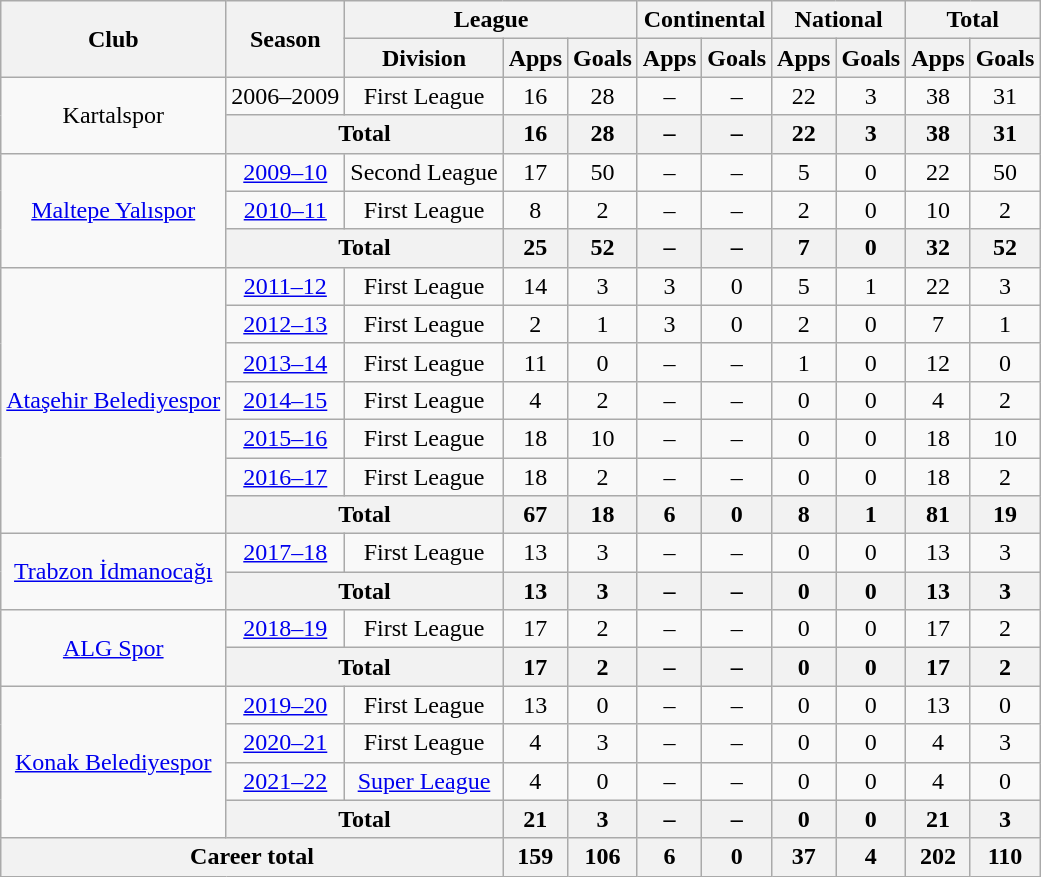<table class="wikitable" style="text-align: center;">
<tr>
<th rowspan=2>Club</th>
<th rowspan=2>Season</th>
<th colspan=3>League</th>
<th colspan=2>Continental</th>
<th colspan=2>National</th>
<th colspan=2>Total</th>
</tr>
<tr>
<th>Division</th>
<th>Apps</th>
<th>Goals</th>
<th>Apps</th>
<th>Goals</th>
<th>Apps</th>
<th>Goals</th>
<th>Apps</th>
<th>Goals</th>
</tr>
<tr>
<td rowspan=2>Kartalspor</td>
<td>2006–2009</td>
<td>First League</td>
<td>16</td>
<td>28</td>
<td>–</td>
<td>–</td>
<td>22</td>
<td>3</td>
<td>38</td>
<td>31</td>
</tr>
<tr>
<th colspan=2>Total</th>
<th>16</th>
<th>28</th>
<th>–</th>
<th>–</th>
<th>22</th>
<th>3</th>
<th>38</th>
<th>31</th>
</tr>
<tr>
<td rowspan=3><a href='#'>Maltepe Yalıspor</a></td>
<td><a href='#'>2009–10</a></td>
<td>Second League</td>
<td>17</td>
<td>50</td>
<td>–</td>
<td>–</td>
<td>5</td>
<td>0</td>
<td>22</td>
<td>50</td>
</tr>
<tr>
<td><a href='#'>2010–11</a></td>
<td>First League</td>
<td>8</td>
<td>2</td>
<td>–</td>
<td>–</td>
<td>2</td>
<td>0</td>
<td>10</td>
<td>2</td>
</tr>
<tr>
<th colspan=2>Total</th>
<th>25</th>
<th>52</th>
<th>–</th>
<th>–</th>
<th>7</th>
<th>0</th>
<th>32</th>
<th>52</th>
</tr>
<tr>
<td rowspan=7><a href='#'>Ataşehir Belediyespor</a></td>
<td><a href='#'>2011–12</a></td>
<td>First League</td>
<td>14</td>
<td>3</td>
<td>3</td>
<td>0</td>
<td>5</td>
<td>1</td>
<td>22</td>
<td>3</td>
</tr>
<tr>
<td><a href='#'>2012–13</a></td>
<td>First League</td>
<td>2</td>
<td>1</td>
<td>3</td>
<td>0</td>
<td>2</td>
<td>0</td>
<td>7</td>
<td>1</td>
</tr>
<tr>
<td><a href='#'>2013–14</a></td>
<td>First League</td>
<td>11</td>
<td>0</td>
<td>–</td>
<td>–</td>
<td>1</td>
<td>0</td>
<td>12</td>
<td>0</td>
</tr>
<tr>
<td><a href='#'>2014–15</a></td>
<td>First League</td>
<td>4</td>
<td>2</td>
<td>–</td>
<td>–</td>
<td>0</td>
<td>0</td>
<td>4</td>
<td>2</td>
</tr>
<tr>
<td><a href='#'>2015–16</a></td>
<td>First League</td>
<td>18</td>
<td>10</td>
<td>–</td>
<td>–</td>
<td>0</td>
<td>0</td>
<td>18</td>
<td>10</td>
</tr>
<tr>
<td><a href='#'>2016–17</a></td>
<td>First League</td>
<td>18</td>
<td>2</td>
<td>–</td>
<td>–</td>
<td>0</td>
<td>0</td>
<td>18</td>
<td>2</td>
</tr>
<tr>
<th colspan=2>Total</th>
<th>67</th>
<th>18</th>
<th>6</th>
<th>0</th>
<th>8</th>
<th>1</th>
<th>81</th>
<th>19</th>
</tr>
<tr>
<td rowspan=2><a href='#'>Trabzon İdmanocağı</a></td>
<td><a href='#'>2017–18</a></td>
<td>First League</td>
<td>13</td>
<td>3</td>
<td>–</td>
<td>–</td>
<td>0</td>
<td>0</td>
<td>13</td>
<td>3</td>
</tr>
<tr>
<th colspan=2>Total</th>
<th>13</th>
<th>3</th>
<th>–</th>
<th>–</th>
<th>0</th>
<th>0</th>
<th>13</th>
<th>3</th>
</tr>
<tr>
<td rowspan=2><a href='#'>ALG Spor</a></td>
<td><a href='#'>2018–19</a></td>
<td>First League</td>
<td>17</td>
<td>2</td>
<td>–</td>
<td>–</td>
<td>0</td>
<td>0</td>
<td>17</td>
<td>2</td>
</tr>
<tr>
<th colspan=2>Total</th>
<th>17</th>
<th>2</th>
<th>–</th>
<th>–</th>
<th>0</th>
<th>0</th>
<th>17</th>
<th>2</th>
</tr>
<tr>
<td rowspan=4><a href='#'>Konak Belediyespor</a></td>
<td><a href='#'>2019–20</a></td>
<td>First League</td>
<td>13</td>
<td>0</td>
<td>–</td>
<td>–</td>
<td>0</td>
<td>0</td>
<td>13</td>
<td>0</td>
</tr>
<tr>
<td><a href='#'>2020–21</a></td>
<td>First League</td>
<td>4</td>
<td>3</td>
<td>–</td>
<td>–</td>
<td>0</td>
<td>0</td>
<td>4</td>
<td>3</td>
</tr>
<tr>
<td><a href='#'>2021–22</a></td>
<td><a href='#'>Super League</a></td>
<td>4</td>
<td>0</td>
<td>–</td>
<td>–</td>
<td>0</td>
<td>0</td>
<td>4</td>
<td>0</td>
</tr>
<tr>
<th colspan=2>Total</th>
<th>21</th>
<th>3</th>
<th>–</th>
<th>–</th>
<th>0</th>
<th>0</th>
<th>21</th>
<th>3</th>
</tr>
<tr>
<th colspan=3>Career total</th>
<th>159</th>
<th>106</th>
<th>6</th>
<th>0</th>
<th>37</th>
<th>4</th>
<th>202</th>
<th>110</th>
</tr>
</table>
